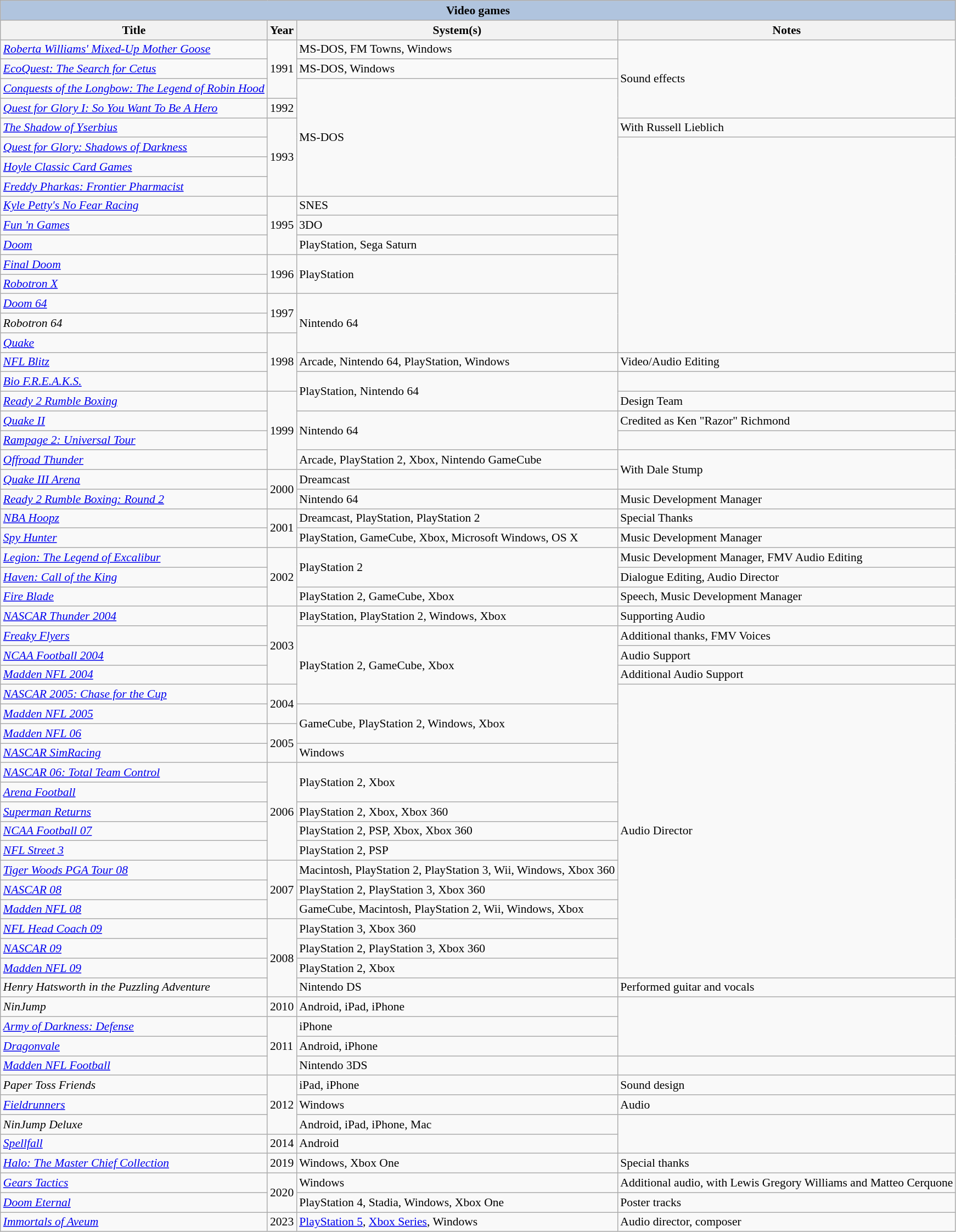<table class="wikitable sortable" style="font-size: 90%;">
<tr>
<th colspan="4" style="background: LightSteelBlue;">Video games</th>
</tr>
<tr>
<th>Title</th>
<th>Year</th>
<th>System(s)</th>
<th>Notes</th>
</tr>
<tr>
<td><em><a href='#'>Roberta Williams' Mixed-Up Mother Goose</a></em></td>
<td rowspan ="3">1991</td>
<td>MS-DOS, FM Towns, Windows</td>
<td rowspan="4">Sound effects</td>
</tr>
<tr>
<td><em><a href='#'>EcoQuest: The Search for Cetus</a></em></td>
<td>MS-DOS, Windows</td>
</tr>
<tr>
<td><em><a href='#'>Conquests of the Longbow: The Legend of Robin Hood</a></em></td>
<td rowspan ="6">MS-DOS</td>
</tr>
<tr>
<td><em><a href='#'>Quest for Glory I: So You Want To Be A Hero</a></em></td>
<td>1992</td>
</tr>
<tr>
<td><em><a href='#'>The Shadow of Yserbius</a></em></td>
<td rowspan ="4">1993</td>
<td>With Russell Lieblich</td>
</tr>
<tr>
<td><em><a href='#'>Quest for Glory: Shadows of Darkness</a></em></td>
<td rowspan="11"></td>
</tr>
<tr>
<td><em><a href='#'>Hoyle Classic Card Games</a></em></td>
</tr>
<tr>
<td><em><a href='#'>Freddy Pharkas: Frontier Pharmacist</a></em></td>
</tr>
<tr>
<td><em><a href='#'>Kyle Petty's No Fear Racing</a></em></td>
<td rowspan="3">1995</td>
<td>SNES</td>
</tr>
<tr>
<td><em><a href='#'>Fun 'n Games</a></em></td>
<td>3DO</td>
</tr>
<tr>
<td><em><a href='#'>Doom</a></em></td>
<td>PlayStation, Sega Saturn</td>
</tr>
<tr>
<td><em><a href='#'>Final Doom</a></em></td>
<td rowspan="2">1996</td>
<td rowspan="2">PlayStation</td>
</tr>
<tr>
<td><em><a href='#'>Robotron X</a></em></td>
</tr>
<tr>
<td><em><a href='#'>Doom 64</a></em></td>
<td rowspan="2">1997</td>
<td rowspan="3">Nintendo 64</td>
</tr>
<tr>
<td><em>Robotron 64</em></td>
</tr>
<tr>
<td><em><a href='#'>Quake</a></em></td>
<td rowspan="3">1998</td>
</tr>
<tr>
<td><em><a href='#'>NFL Blitz</a></em></td>
<td>Arcade, Nintendo 64, PlayStation, Windows</td>
<td>Video/Audio Editing</td>
</tr>
<tr>
<td><em><a href='#'>Bio F.R.E.A.K.S.</a></em></td>
<td rowspan="2">PlayStation, Nintendo 64</td>
<td></td>
</tr>
<tr>
<td><em><a href='#'>Ready 2 Rumble Boxing</a></em></td>
<td rowspan="4">1999</td>
<td>Design Team</td>
</tr>
<tr>
<td><em><a href='#'>Quake II</a></em></td>
<td rowspan="2">Nintendo 64</td>
<td>Credited as Ken "Razor" Richmond</td>
</tr>
<tr>
<td><em><a href='#'>Rampage 2: Universal Tour</a></em></td>
<td></td>
</tr>
<tr>
<td><em><a href='#'>Offroad Thunder</a></em></td>
<td>Arcade, PlayStation 2, Xbox, Nintendo GameCube</td>
<td rowspan="2">With Dale Stump</td>
</tr>
<tr>
<td><em><a href='#'>Quake III Arena</a></em></td>
<td rowspan="2">2000</td>
<td>Dreamcast</td>
</tr>
<tr>
<td><em><a href='#'>Ready 2 Rumble Boxing: Round 2</a></em></td>
<td>Nintendo 64</td>
<td>Music Development Manager</td>
</tr>
<tr>
<td><em><a href='#'>NBA Hoopz</a></em></td>
<td rowspan="2">2001</td>
<td>Dreamcast, PlayStation, PlayStation 2</td>
<td>Special Thanks</td>
</tr>
<tr>
<td><em><a href='#'>Spy Hunter</a></em></td>
<td>PlayStation, GameCube, Xbox, Microsoft Windows, OS X</td>
<td>Music Development Manager</td>
</tr>
<tr>
<td><em><a href='#'>Legion: The Legend of Excalibur</a></em></td>
<td rowspan="3">2002</td>
<td rowspan="2">PlayStation 2</td>
<td>Music Development Manager, FMV Audio Editing</td>
</tr>
<tr>
<td><em><a href='#'>Haven: Call of the King</a></em></td>
<td>Dialogue Editing, Audio Director</td>
</tr>
<tr>
<td><em><a href='#'>Fire Blade</a></em></td>
<td>PlayStation 2, GameCube, Xbox</td>
<td>Speech, Music Development Manager</td>
</tr>
<tr>
<td><em><a href='#'>NASCAR Thunder 2004</a></em></td>
<td rowspan="4">2003</td>
<td>PlayStation, PlayStation 2, Windows, Xbox</td>
<td>Supporting Audio</td>
</tr>
<tr>
<td><em><a href='#'>Freaky Flyers</a></em></td>
<td rowspan="4">PlayStation 2, GameCube, Xbox</td>
<td>Additional thanks, FMV Voices</td>
</tr>
<tr>
<td><em><a href='#'>NCAA Football 2004</a></em></td>
<td>Audio Support</td>
</tr>
<tr>
<td><em><a href='#'>Madden NFL 2004</a></em></td>
<td>Additional Audio Support</td>
</tr>
<tr>
<td><em><a href='#'>NASCAR 2005: Chase for the Cup</a></em></td>
<td rowspan="2">2004</td>
<td rowspan="15">Audio Director</td>
</tr>
<tr>
<td><em><a href='#'>Madden NFL 2005</a></em></td>
<td rowspan="2">GameCube, PlayStation 2, Windows, Xbox</td>
</tr>
<tr>
<td><em><a href='#'>Madden NFL 06</a></em></td>
<td rowspan="2">2005</td>
</tr>
<tr>
<td><em><a href='#'>NASCAR SimRacing</a></em></td>
<td>Windows</td>
</tr>
<tr>
<td><em><a href='#'>NASCAR 06: Total Team Control</a></em></td>
<td rowspan="5">2006</td>
<td rowspan="2">PlayStation 2, Xbox</td>
</tr>
<tr>
<td><em><a href='#'>Arena Football</a></em></td>
</tr>
<tr>
<td><em><a href='#'>Superman Returns</a></em></td>
<td>PlayStation 2, Xbox, Xbox 360</td>
</tr>
<tr>
<td><em><a href='#'>NCAA Football 07</a></em></td>
<td>PlayStation 2, PSP, Xbox, Xbox 360</td>
</tr>
<tr>
<td><em><a href='#'>NFL Street 3</a></em></td>
<td>PlayStation 2, PSP</td>
</tr>
<tr>
<td><em><a href='#'>Tiger Woods PGA Tour 08</a></em></td>
<td rowspan="3">2007</td>
<td>Macintosh, PlayStation 2, PlayStation 3, Wii, Windows, Xbox 360</td>
</tr>
<tr>
<td><em><a href='#'>NASCAR 08</a></em></td>
<td>PlayStation 2, PlayStation 3, Xbox 360</td>
</tr>
<tr>
<td><em><a href='#'>Madden NFL 08</a></em></td>
<td>GameCube, Macintosh, PlayStation 2, Wii, Windows, Xbox</td>
</tr>
<tr>
<td><em><a href='#'>NFL Head Coach 09</a></em></td>
<td rowspan="4">2008</td>
<td>PlayStation 3, Xbox 360</td>
</tr>
<tr>
<td><em><a href='#'>NASCAR 09</a></em></td>
<td>PlayStation 2, PlayStation 3, Xbox 360</td>
</tr>
<tr>
<td><em><a href='#'>Madden NFL 09</a></em></td>
<td>PlayStation 2, Xbox</td>
</tr>
<tr>
<td><em>Henry Hatsworth in the Puzzling Adventure</em></td>
<td>Nintendo DS</td>
<td>Performed guitar and vocals</td>
</tr>
<tr>
<td><em>NinJump</em></td>
<td>2010</td>
<td>Android, iPad, iPhone</td>
<td rowspan="3"></td>
</tr>
<tr>
<td><em><a href='#'>Army of Darkness: Defense</a></em></td>
<td rowspan ="3">2011</td>
<td>iPhone</td>
</tr>
<tr>
<td><em><a href='#'>Dragonvale</a></em></td>
<td>Android, iPhone</td>
</tr>
<tr>
<td><em><a href='#'>Madden NFL Football</a></em></td>
<td>Nintendo 3DS</td>
</tr>
<tr>
<td><em>Paper Toss Friends</em></td>
<td rowspan="3">2012</td>
<td>iPad, iPhone</td>
<td>Sound design</td>
</tr>
<tr>
<td><em><a href='#'>Fieldrunners</a></em></td>
<td>Windows</td>
<td>Audio</td>
</tr>
<tr>
<td><em>NinJump Deluxe</em></td>
<td>Android, iPad, iPhone, Mac</td>
<td rowspan="2"></td>
</tr>
<tr>
<td><em><a href='#'>Spellfall</a></em></td>
<td>2014</td>
<td>Android</td>
</tr>
<tr>
<td><em><a href='#'>Halo: The Master Chief Collection</a></em></td>
<td>2019</td>
<td>Windows, Xbox One</td>
<td>Special thanks</td>
</tr>
<tr>
<td><em><a href='#'>Gears Tactics</a></em></td>
<td rowspan="2">2020</td>
<td>Windows</td>
<td>Additional audio, with Lewis Gregory Williams and Matteo Cerquone</td>
</tr>
<tr>
<td><em><a href='#'>Doom Eternal</a></em></td>
<td>PlayStation 4, Stadia, Windows, Xbox One</td>
<td>Poster tracks</td>
</tr>
<tr>
<td><em><a href='#'>Immortals of Aveum</a></em></td>
<td>2023</td>
<td><a href='#'>PlayStation 5</a>, <a href='#'>Xbox Series</a>, Windows</td>
<td>Audio director, composer</td>
</tr>
</table>
